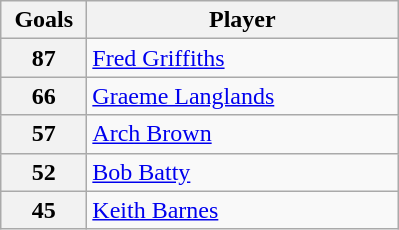<table class="wikitable" style="text-align:left;">
<tr>
<th width=50>Goals</th>
<th width=200>Player</th>
</tr>
<tr>
<th>87</th>
<td> <a href='#'>Fred Griffiths</a></td>
</tr>
<tr>
<th>66</th>
<td> <a href='#'>Graeme Langlands</a></td>
</tr>
<tr>
<th>57</th>
<td> <a href='#'>Arch Brown</a></td>
</tr>
<tr>
<th>52</th>
<td> <a href='#'>Bob Batty</a></td>
</tr>
<tr>
<th>45</th>
<td> <a href='#'>Keith Barnes</a></td>
</tr>
</table>
